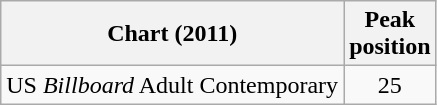<table class="wikitable sortable">
<tr>
<th>Chart (2011)</th>
<th>Peak<br>position</th>
</tr>
<tr>
<td>US <em>Billboard</em> Adult Contemporary</td>
<td style="text-align:center;">25</td>
</tr>
</table>
